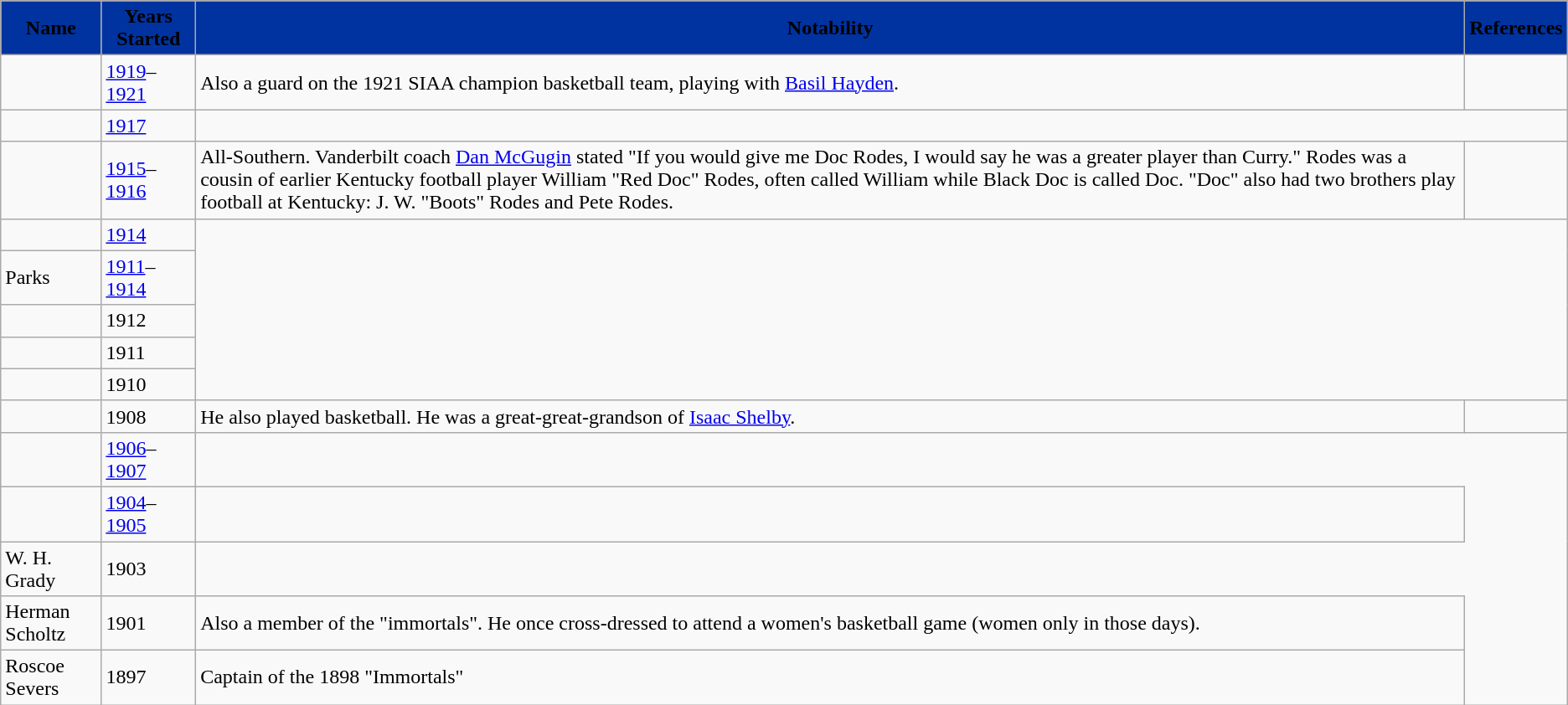<table class="wikitable sortable" style="text-align:left;">
<tr>
<th style="background:#0033A0;"><span>Name</span></th>
<th style="background:#0033A0;"><span>Years Started</span></th>
<th style="background:#0033A0;"><span>Notability</span></th>
<th style="background:#0033A0;"><span>References</span></th>
</tr>
<tr>
<td></td>
<td><a href='#'>1919</a>–<a href='#'>1921</a></td>
<td>Also a guard on the 1921 SIAA champion basketball team, playing with <a href='#'>Basil Hayden</a>.</td>
<td></td>
</tr>
<tr>
<td></td>
<td><a href='#'>1917</a></td>
</tr>
<tr>
<td></td>
<td><a href='#'>1915</a>–<a href='#'>1916</a></td>
<td>All-Southern. Vanderbilt coach <a href='#'>Dan McGugin</a> stated "If you would give me Doc Rodes, I would say he was a greater player than Curry."   Rodes was a cousin of earlier Kentucky football player William "Red Doc" Rodes, often called William while Black Doc is called Doc. "Doc" also had two brothers play football at Kentucky: J. W. "Boots" Rodes and Pete Rodes.</td>
<td></td>
</tr>
<tr>
<td></td>
<td><a href='#'>1914</a></td>
</tr>
<tr>
<td>Parks</td>
<td><a href='#'>1911</a>–<a href='#'>1914</a></td>
</tr>
<tr>
<td></td>
<td>1912</td>
</tr>
<tr>
<td></td>
<td>1911</td>
</tr>
<tr>
<td></td>
<td>1910</td>
</tr>
<tr>
<td></td>
<td>1908</td>
<td>He also played basketball. He was a great-great-grandson of <a href='#'>Isaac Shelby</a>.</td>
<td></td>
</tr>
<tr>
<td></td>
<td><a href='#'>1906</a>–<a href='#'>1907</a></td>
</tr>
<tr>
<td></td>
<td><a href='#'>1904</a>–<a href='#'>1905</a></td>
<td></td>
</tr>
<tr>
<td>W. H. Grady</td>
<td>1903</td>
</tr>
<tr>
<td>Herman Scholtz</td>
<td>1901</td>
<td>Also a member of the "immortals". He once cross-dressed to attend a women's basketball game (women only in those days).</td>
</tr>
<tr>
<td>Roscoe Severs</td>
<td>1897</td>
<td>Captain of the 1898 "Immortals"</td>
</tr>
</table>
